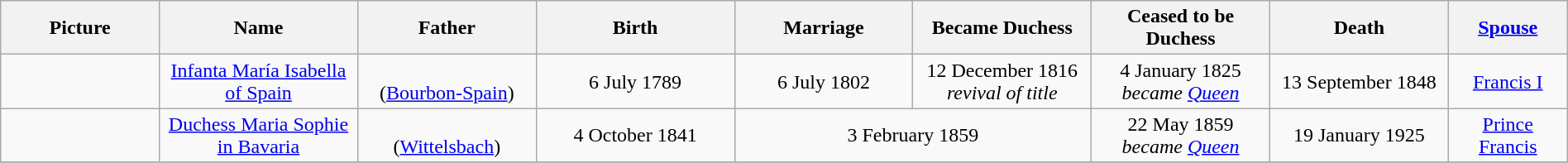<table class="wikitable" style="width:100%; text-align:center">
<tr>
<th width="8%">Picture</th>
<th width="10%">Name</th>
<th width="9%">Father</th>
<th width="10%">Birth</th>
<th width="9%">Marriage</th>
<th width="9%">Became Duchess</th>
<th width="9%">Ceased to be Duchess</th>
<th width="9%">Death</th>
<th width="6%"><a href='#'>Spouse</a></th>
</tr>
<tr>
<td></td>
<td><a href='#'>Infanta María Isabella of Spain</a></td>
<td><br>(<a href='#'>Bourbon-Spain</a>)</td>
<td>6 July 1789</td>
<td>6 July 1802</td>
<td>12 December 1816<br><em>revival of title</em></td>
<td>4 January 1825<br><em>became <a href='#'>Queen</a></em></td>
<td>13 September 1848</td>
<td><a href='#'>Francis I</a></td>
</tr>
<tr>
<td></td>
<td><a href='#'>Duchess Maria Sophie in Bavaria</a></td>
<td><br>(<a href='#'>Wittelsbach</a>)</td>
<td>4 October 1841</td>
<td colspan=2>3 February 1859</td>
<td>22 May 1859<br><em>became <a href='#'>Queen</a></em></td>
<td>19 January 1925</td>
<td><a href='#'>Prince Francis</a></td>
</tr>
<tr>
</tr>
</table>
